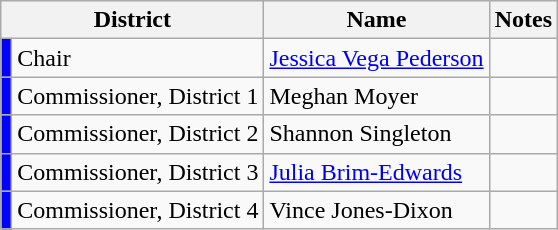<table class="wikitable">
<tr>
<th colspan="2">District</th>
<th>Name</th>
<th>Notes</th>
</tr>
<tr>
<td style="background:blue;"></td>
<td>Chair</td>
<td><a href='#'>Jessica Vega Pederson</a></td>
<td></td>
</tr>
<tr>
<td style="background:blue;"></td>
<td>Commissioner, District 1</td>
<td>Meghan Moyer</td>
<td></td>
</tr>
<tr>
<td style="background:blue;"></td>
<td>Commissioner, District 2</td>
<td>Shannon Singleton</td>
<td></td>
</tr>
<tr>
<td style="background:blue;"></td>
<td>Commissioner, District 3</td>
<td><a href='#'>Julia Brim-Edwards</a></td>
<td></td>
</tr>
<tr>
<td style="background:blue;"></td>
<td>Commissioner, District 4</td>
<td>Vince Jones-Dixon</td>
<td></td>
</tr>
</table>
